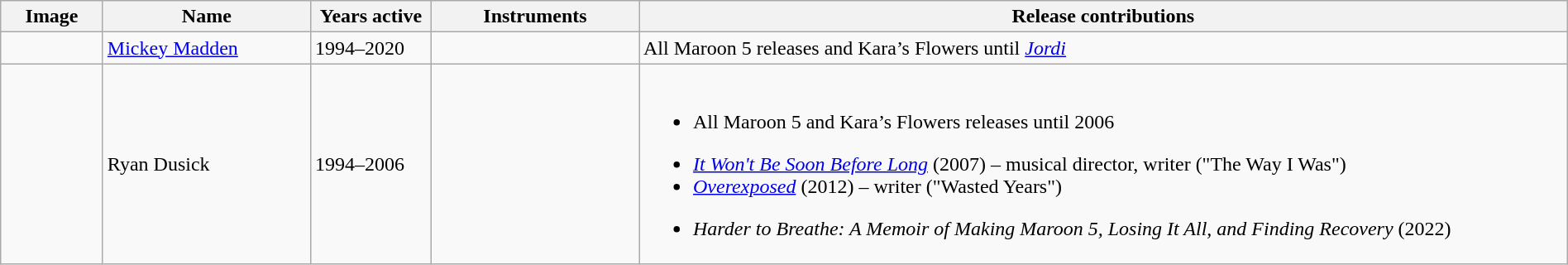<table class="wikitable" border="1" width=100%>
<tr>
<th width="75">Image</th>
<th width="160">Name</th>
<th width="90">Years active</th>
<th width="160">Instruments</th>
<th>Release contributions</th>
</tr>
<tr>
<td></td>
<td><a href='#'>Mickey Madden</a></td>
<td>1994–2020</td>
<td></td>
<td>All Maroon 5 releases and Kara’s Flowers until <em><a href='#'>Jordi</a></em></td>
</tr>
<tr>
<td></td>
<td>Ryan Dusick</td>
<td>1994–2006</td>
<td></td>
<td><br><ul><li>All Maroon 5 and Kara’s Flowers releases until 2006</li></ul><ul><li><em><a href='#'>It Won't Be Soon Before Long</a></em> (2007) – musical director, writer ("The Way I Was")</li><li><em><a href='#'>Overexposed</a></em> (2012) – writer ("Wasted Years")</li></ul><ul><li><em>Harder to Breathe: A Memoir of Making Maroon 5, Losing It All, and Finding Recovery</em> (2022)</li></ul></td>
</tr>
</table>
